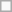<table class=wikitable>
<tr>
<td> </td>
</tr>
</table>
